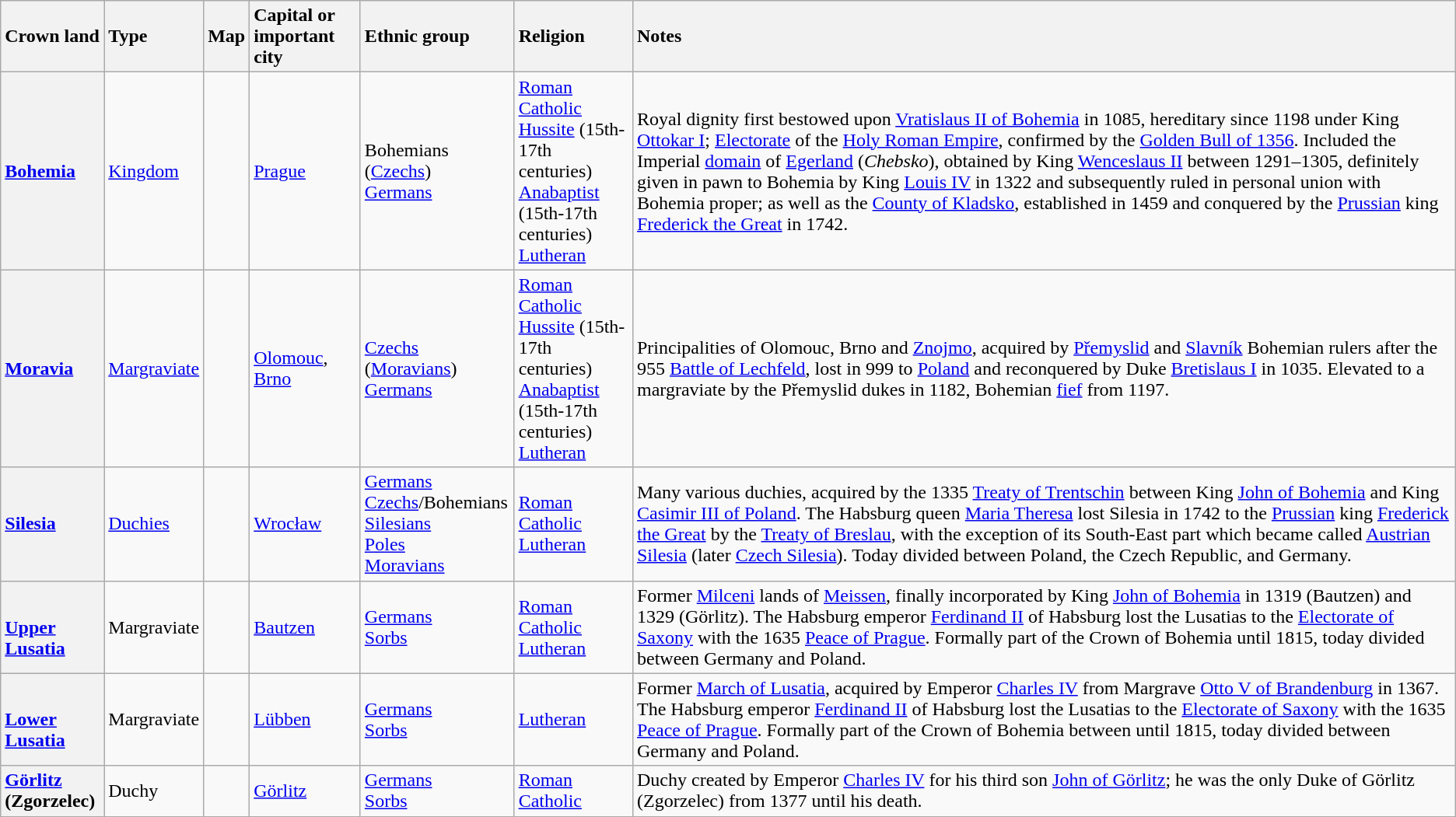<table class="wikitable">
<tr>
<th scope="col" style="text-align: left;">Crown land</th>
<th scope="col" style="text-align: left;">Type</th>
<th scope="col" style="text-align: left;">Map</th>
<th scope="col" style="text-align: left;">Capital or important city</th>
<th scope="col" style="text-align: left;">Ethnic group</th>
<th scope="col" style="text-align: left;">Religion</th>
<th scope="col" style="text-align: left;">Notes</th>
</tr>
<tr>
<th scope="row" style="text-align: left;"> <a href='#'>Bohemia</a></th>
<td><a href='#'>Kingdom</a></td>
<td></td>
<td><a href='#'>Prague</a></td>
<td>Bohemians (<a href='#'>Czechs</a>)<br><a href='#'>Germans</a></td>
<td><a href='#'>Roman Catholic</a><br><a href='#'>Hussite</a> (15th-17th centuries)<br><a href='#'>Anabaptist</a> (15th-17th centuries)<br><a href='#'>Lutheran</a></td>
<td>Royal dignity first bestowed upon <a href='#'>Vratislaus II of Bohemia</a> in 1085, hereditary since 1198 under King <a href='#'>Ottokar I</a>; <a href='#'>Electorate</a> of the <a href='#'>Holy Roman Empire</a>, confirmed by the <a href='#'>Golden Bull of 1356</a>. Included the Imperial <a href='#'>domain</a> of <a href='#'>Egerland</a> (<em>Chebsko</em>), obtained by King <a href='#'>Wenceslaus II</a> between 1291–1305, definitely given in pawn to Bohemia by King <a href='#'>Louis IV</a> in 1322 and subsequently ruled in personal union with Bohemia proper; as well as the <a href='#'>County of Kladsko</a>, established in 1459 and conquered by the <a href='#'>Prussian</a> king <a href='#'>Frederick the Great</a> in 1742.</td>
</tr>
<tr>
<th scope="row" style="text-align: left;"> <a href='#'>Moravia</a></th>
<td><a href='#'>Margraviate</a></td>
<td></td>
<td><a href='#'>Olomouc</a>,<br><a href='#'>Brno</a></td>
<td><a href='#'>Czechs</a> (<a href='#'>Moravians</a>)<br><a href='#'>Germans</a></td>
<td><a href='#'>Roman Catholic</a><br><a href='#'>Hussite</a> (15th-17th centuries)<br><a href='#'>Anabaptist</a> (15th-17th centuries)<br><a href='#'>Lutheran</a></td>
<td>Principalities of Olomouc, Brno and <a href='#'>Znojmo</a>, acquired by <a href='#'>Přemyslid</a> and <a href='#'>Slavník</a> Bohemian rulers after the 955 <a href='#'>Battle of Lechfeld</a>, lost in 999 to <a href='#'>Poland</a> and reconquered by Duke <a href='#'>Bretislaus I</a> in 1035. Elevated to a margraviate by the Přemyslid dukes in 1182, Bohemian <a href='#'>fief</a> from 1197.</td>
</tr>
<tr>
<th scope="row" style="text-align: left;"> <a href='#'>Silesia</a></th>
<td><a href='#'>Duchies</a></td>
<td></td>
<td><a href='#'>Wrocław</a></td>
<td><a href='#'>Germans</a><br><a href='#'>Czechs</a>/Bohemians<br><a href='#'>Silesians</a><br><a href='#'>Poles</a><br><a href='#'>Moravians</a></td>
<td><a href='#'>Roman Catholic</a><br><a href='#'>Lutheran</a></td>
<td>Many various duchies, acquired by the 1335 <a href='#'>Treaty of Trentschin</a> between King <a href='#'>John of Bohemia</a> and King <a href='#'>Casimir III of Poland</a>. The Habsburg queen <a href='#'>Maria Theresa</a> lost Silesia in 1742 to the <a href='#'>Prussian</a> king <a href='#'>Frederick the Great</a> by the <a href='#'>Treaty of Breslau</a>, with the exception of its South-East part which became called <a href='#'>Austrian Silesia</a> (later <a href='#'>Czech Silesia</a>). Today divided between Poland, the Czech Republic, and Germany.</td>
</tr>
<tr>
<th scope="row" style="text-align: left;"><br><a href='#'>Upper Lusatia</a></th>
<td>Margraviate</td>
<td></td>
<td><a href='#'>Bautzen</a></td>
<td><a href='#'>Germans</a><br><a href='#'>Sorbs</a></td>
<td><a href='#'>Roman Catholic</a><br><a href='#'>Lutheran</a></td>
<td>Former <a href='#'>Milceni</a> lands of <a href='#'>Meissen</a>, finally incorporated by King <a href='#'>John of Bohemia</a> in 1319 (Bautzen) and 1329 (Görlitz). The Habsburg emperor <a href='#'>Ferdinand II</a> of Habsburg lost the Lusatias to the <a href='#'>Electorate of Saxony</a> with the 1635 <a href='#'>Peace of Prague</a>. Formally part of the Crown of Bohemia until 1815, today divided between Germany and Poland.</td>
</tr>
<tr>
<th scope="row" style="text-align: left;"><br><a href='#'>Lower Lusatia</a></th>
<td>Margraviate</td>
<td></td>
<td><a href='#'>Lübben</a></td>
<td><a href='#'>Germans</a><br><a href='#'>Sorbs</a></td>
<td><a href='#'>Lutheran</a></td>
<td>Former <a href='#'>March of Lusatia</a>, acquired by Emperor <a href='#'>Charles IV</a> from Margrave <a href='#'>Otto V of Brandenburg</a> in 1367. The Habsburg emperor <a href='#'>Ferdinand II</a> of Habsburg lost the Lusatias to the <a href='#'>Electorate of Saxony</a> with the 1635 <a href='#'>Peace of Prague</a>. Formally part of the Crown of Bohemia between until 1815, today divided between Germany and Poland.</td>
</tr>
<tr>
<th scope="row" style="text-align: left;"> <a href='#'>Görlitz</a><br>(Zgorzelec)</th>
<td>Duchy</td>
<td></td>
<td><a href='#'>Görlitz</a></td>
<td><a href='#'>Germans</a><br><a href='#'>Sorbs</a></td>
<td><a href='#'>Roman Catholic</a></td>
<td>Duchy created by Emperor <a href='#'>Charles IV</a> for his third son <a href='#'>John of Görlitz</a>; he was the only Duke of Görlitz (Zgorzelec) from 1377 until his death.</td>
</tr>
</table>
